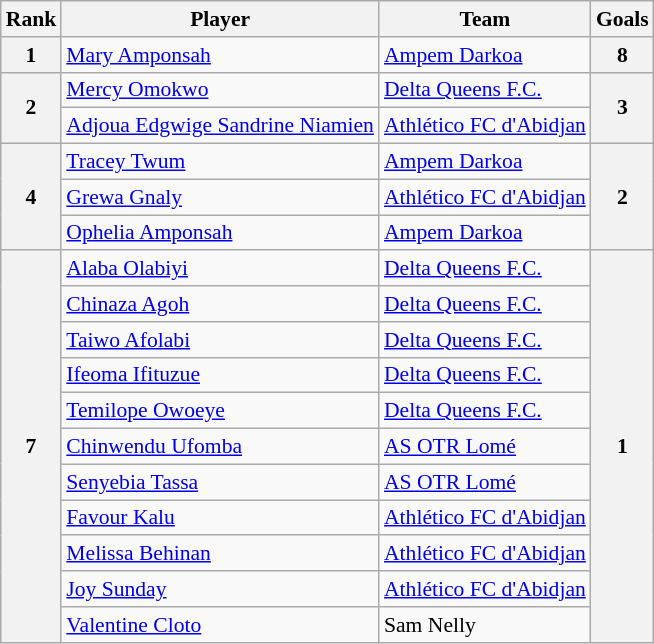<table class="wikitable" style="text-align:center; font-size:90%">
<tr>
<th>Rank</th>
<th>Player</th>
<th>Team</th>
<th>Goals</th>
</tr>
<tr>
<th>1</th>
<td align=left> <a href='#'>Mary Amponsah</a></td>
<td align=left> <a href='#'>Ampem Darkoa</a></td>
<th>8</th>
</tr>
<tr>
<th rowspan=2>2</th>
<td align=left> <a href='#'>Mercy Omokwo</a></td>
<td align=left> <a href='#'>Delta Queens F.C.</a></td>
<th rowspan=2>3</th>
</tr>
<tr>
<td align=left> <a href='#'>Adjoua Edgwige Sandrine Niamien </a></td>
<td align=left> <a href='#'>Athlético FC d'Abidjan</a></td>
</tr>
<tr>
<th rowspan=3>4</th>
<td align=left> <a href='#'>Tracey Twum</a></td>
<td align=left> <a href='#'>Ampem Darkoa</a></td>
<th rowspan=3>2</th>
</tr>
<tr>
<td align=left> <a href='#'>Grewa Gnaly </a></td>
<td align=left> <a href='#'>Athlético FC d'Abidjan</a></td>
</tr>
<tr>
<td align=left> <a href='#'>Ophelia Amponsah</a></td>
<td align=left> <a href='#'>Ampem Darkoa</a></td>
</tr>
<tr>
<th rowspan=15>7</th>
<td align=left> <a href='#'>Alaba Olabiyi</a></td>
<td align=left> <a href='#'>Delta Queens F.C.</a></td>
<th rowspan=15>1</th>
</tr>
<tr>
<td align=left> <a href='#'>Chinaza Agoh</a></td>
<td align=left> <a href='#'>Delta Queens F.C.</a></td>
</tr>
<tr>
<td align=left> <a href='#'>Taiwo Afolabi</a></td>
<td align=left> <a href='#'>Delta Queens F.C.</a></td>
</tr>
<tr>
<td align=left> <a href='#'>Ifeoma Ifituzue</a></td>
<td align=left> <a href='#'>Delta Queens F.C.</a></td>
</tr>
<tr>
<td align=left> <a href='#'>Temilope Owoeye </a></td>
<td align=left> <a href='#'>Delta Queens F.C.</a></td>
</tr>
<tr>
<td align=left> <a href='#'>Chinwendu Ufomba</a></td>
<td align=left> <a href='#'>AS OTR Lomé</a></td>
</tr>
<tr>
<td align=left> <a href='#'>Senyebia Tassa</a></td>
<td align=left> <a href='#'>AS OTR Lomé</a></td>
</tr>
<tr>
<td align=left> <a href='#'>Favour Kalu</a></td>
<td align=left> <a href='#'>Athlético FC d'Abidjan</a></td>
</tr>
<tr>
<td align=left> <a href='#'>Melissa Behinan</a></td>
<td align=left> <a href='#'>Athlético FC d'Abidjan</a></td>
</tr>
<tr>
<td align=left> <a href='#'>Joy Sunday</a></td>
<td align=left> <a href='#'>Athlético FC d'Abidjan</a></td>
</tr>
<tr>
<td align=left> <a href='#'>Valentine Cloto</a></td>
<td align=left> Sam Nelly</td>
</tr>
</table>
